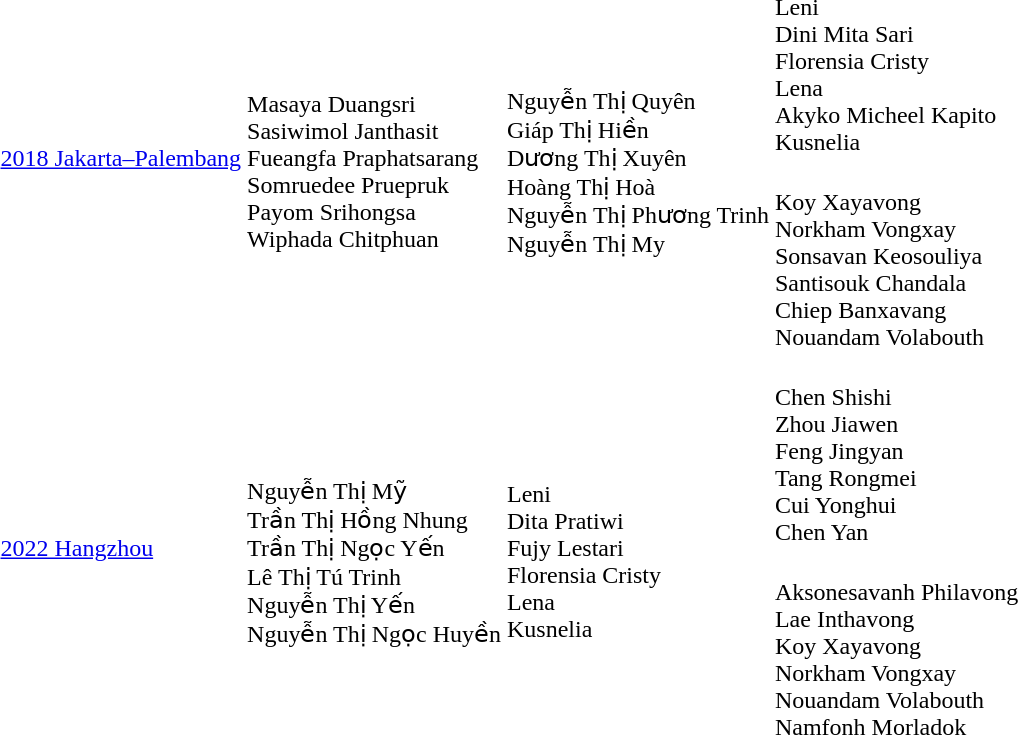<table>
<tr>
<td rowspan=2><a href='#'>2018 Jakarta–Palembang</a></td>
<td rowspan=2><br>Masaya Duangsri<br>Sasiwimol Janthasit<br>Fueangfa Praphatsarang<br>Somruedee Pruepruk<br>Payom Srihongsa<br>Wiphada Chitphuan</td>
<td rowspan=2><br>Nguyễn Thị Quyên<br>Giáp Thị Hiền<br>Dương Thị Xuyên<br>Hoàng Thị Hoà<br>Nguyễn Thị Phương Trinh<br>Nguyễn Thị My</td>
<td><br>Leni<br>Dini Mita Sari<br>Florensia Cristy<br>Lena<br>Akyko Micheel Kapito<br>Kusnelia</td>
</tr>
<tr>
<td><br>Koy Xayavong<br>Norkham Vongxay<br>Sonsavan Keosouliya<br>Santisouk Chandala<br>Chiep Banxavang<br>Nouandam Volabouth</td>
</tr>
<tr>
<td rowspan=2><a href='#'>2022 Hangzhou</a></td>
<td rowspan=2><br>Nguyễn Thị Mỹ<br>Trần Thị Hồng Nhung<br>Trần Thị Ngọc Yến<br>Lê Thị Tú Trinh<br>Nguyễn Thị Yến<br>Nguyễn Thị Ngọc Huyền</td>
<td rowspan=2><br>Leni<br>Dita Pratiwi<br>Fujy Lestari<br>Florensia Cristy<br>Lena<br>Kusnelia</td>
<td><br>Chen Shishi<br>Zhou Jiawen<br>Feng Jingyan<br>Tang Rongmei<br>Cui Yonghui<br>Chen Yan</td>
</tr>
<tr>
<td><br>Aksonesavanh Philavong<br>Lae Inthavong<br>Koy Xayavong<br>Norkham Vongxay<br>Nouandam Volabouth<br>Namfonh Morladok</td>
</tr>
</table>
